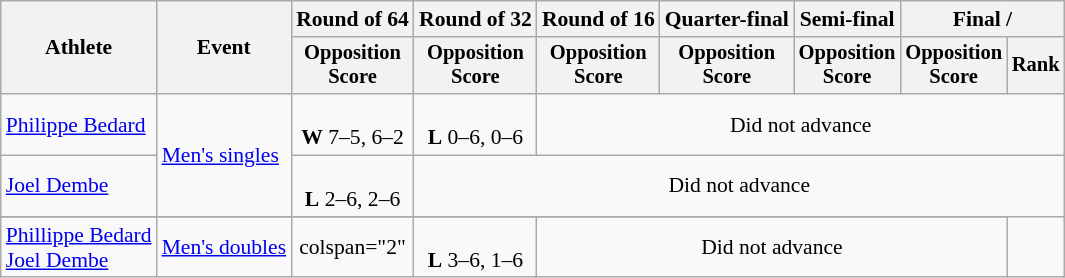<table class=wikitable style="font-size:90%">
<tr>
<th rowspan="2">Athlete</th>
<th rowspan="2">Event</th>
<th>Round of 64</th>
<th>Round of 32</th>
<th>Round of 16</th>
<th>Quarter-final</th>
<th>Semi-final</th>
<th colspan=2>Final / </th>
</tr>
<tr style="font-size:95%">
<th>Opposition<br>Score</th>
<th>Opposition<br>Score</th>
<th>Opposition<br>Score</th>
<th>Opposition<br>Score</th>
<th>Opposition<br>Score</th>
<th>Opposition<br>Score</th>
<th>Rank</th>
</tr>
<tr>
<td><a href='#'>Philippe Bedard</a></td>
<td rowspan=2><a href='#'>Men's singles</a></td>
<td align=center><br><strong>W</strong> 7–5, 6–2</td>
<td align=center><br><strong>L</strong> 0–6, 0–6</td>
<td colspan="5" align=center>Did not advance</td>
</tr>
<tr>
<td><a href='#'>Joel Dembe</a></td>
<td align=center><br><strong>L</strong> 2–6, 2–6</td>
<td colspan="6" align=center>Did not advance</td>
</tr>
<tr>
</tr>
<tr align=center>
<td align=left><a href='#'>Phillippe Bedard</a><br><a href='#'>Joel Dembe</a></td>
<td align=left><a href='#'>Men's doubles</a></td>
<td>colspan="2" </td>
<td><br><strong>L</strong> 3–6, 1–6</td>
<td colspan="4" align=center>Did not advance</td>
</tr>
</table>
